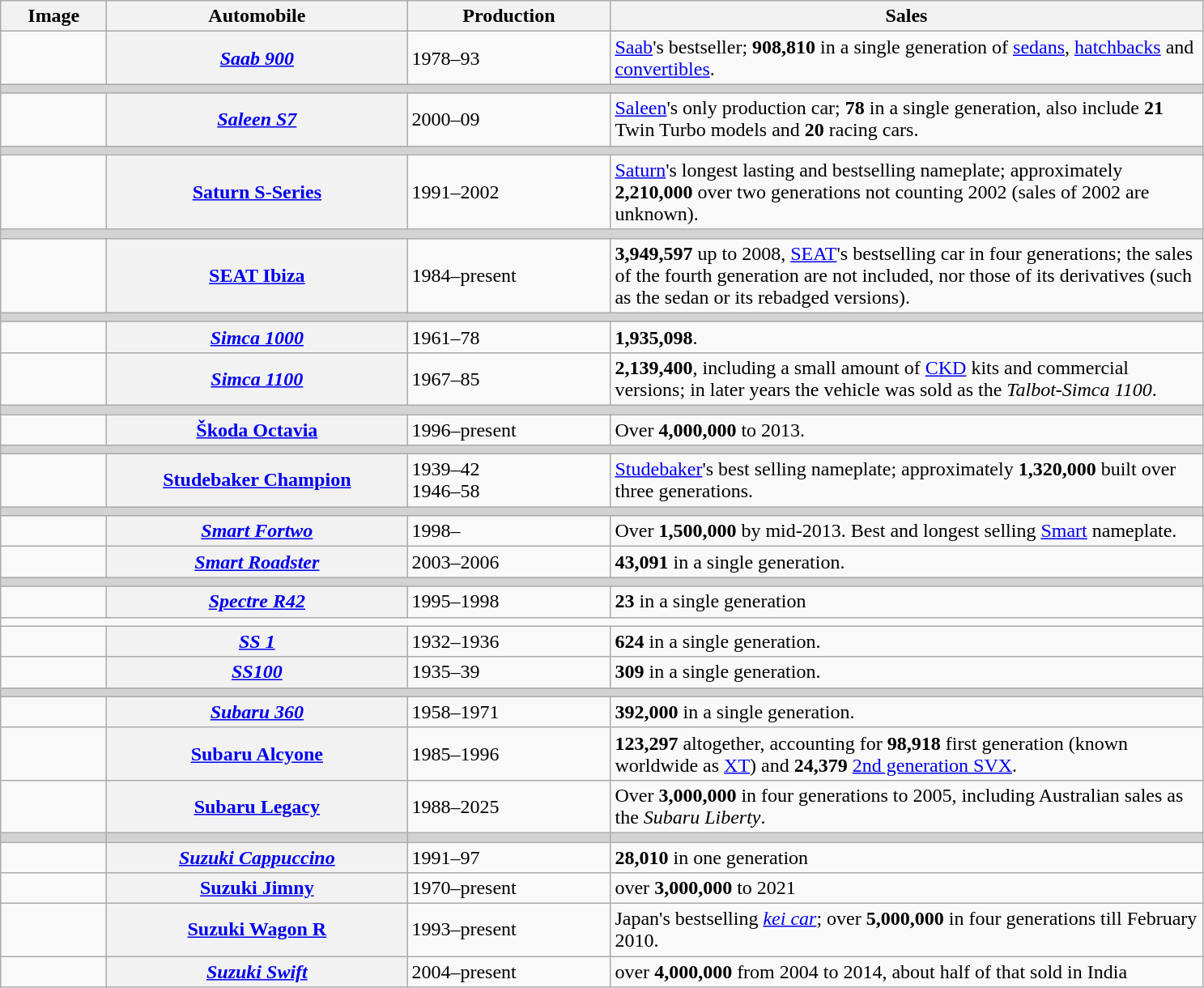<table class="wikitable sortable">
<tr>
<th style="width:5em">Image</th>
<th style="width:15em">Automobile</th>
<th style="width:10em">Production</th>
<th style="width:30em">Sales</th>
</tr>
<tr>
<td></td>
<th><em><a href='#'>Saab 900</a></em></th>
<td>1978–93</td>
<td><a href='#'>Saab</a>'s bestseller; <strong>908,810</strong> in a single generation of <a href='#'>sedans</a>, <a href='#'>hatchbacks</a> and <a href='#'>convertibles</a>.</td>
</tr>
<tr style="background:lightgrey;">
<td colspan="4"></td>
</tr>
<tr>
<td></td>
<th><em><a href='#'>Saleen S7</a></em></th>
<td>2000–09</td>
<td><a href='#'>Saleen</a>'s only production car; <strong>78</strong> in a single generation, also include <strong>21</strong> Twin Turbo models and <strong>20</strong> racing cars.</td>
</tr>
<tr style="background:lightgrey;">
<td colspan="4"></td>
</tr>
<tr>
<td></td>
<th><a href='#'>Saturn S-Series</a></th>
<td>1991–2002</td>
<td><a href='#'>Saturn</a>'s longest lasting and bestselling nameplate; approximately <strong>2,210,000</strong> over two generations not counting 2002 (sales of 2002 are unknown).</td>
</tr>
<tr style="background:lightgrey;">
<td colspan="4"></td>
</tr>
<tr>
<td></td>
<th><a href='#'>SEAT Ibiza</a></th>
<td>1984–present</td>
<td><strong>3,949,597</strong> up to 2008, <a href='#'>SEAT</a>'s bestselling car in four generations; the sales of the fourth generation are not included, nor those of its derivatives (such as the sedan or its rebadged versions).</td>
</tr>
<tr style="background:lightgrey;">
<td colspan="4"></td>
</tr>
<tr>
<td></td>
<th><em><a href='#'>Simca 1000</a></em></th>
<td>1961–78</td>
<td><strong>1,935,098</strong>.</td>
</tr>
<tr>
<td></td>
<th><em><a href='#'>Simca 1100</a></em></th>
<td>1967–85</td>
<td><strong>2,139,400</strong>, including a small amount of <a href='#'>CKD</a> kits and commercial versions; in later years the vehicle was sold as the <em>Talbot-Simca 1100</em>.</td>
</tr>
<tr style="background:lightgrey;">
<td colspan="4"></td>
</tr>
<tr>
<td></td>
<th><a href='#'>Škoda Octavia</a></th>
<td>1996–present</td>
<td>Over <strong>4,000,000</strong> to 2013.</td>
</tr>
<tr style="background:lightgrey;">
<td colspan="4"></td>
</tr>
<tr>
<td></td>
<th><a href='#'>Studebaker Champion</a></th>
<td>1939–42<br>1946–58</td>
<td><a href='#'>Studebaker</a>'s best selling nameplate; approximately <strong>1,320,000</strong> built over three generations.</td>
</tr>
<tr style="background:lightgrey;">
<td colspan="4"></td>
</tr>
<tr>
<td></td>
<th><em><a href='#'>Smart Fortwo</a></em></th>
<td>1998–</td>
<td>Over <strong>1,500,000</strong> by mid-2013. Best and longest selling <a href='#'>Smart</a> nameplate.</td>
</tr>
<tr>
<td></td>
<th><em><a href='#'>Smart Roadster</a></em></th>
<td>2003–2006</td>
<td><strong>43,091</strong> in a single generation.</td>
</tr>
<tr style="background:lightgrey;">
<td colspan="4"></td>
</tr>
<tr>
<td></td>
<th><em><a href='#'>Spectre R42</a></em></th>
<td>1995–1998</td>
<td><strong>23</strong> in a single generation</td>
</tr>
<tr>
<td colspan="4"></td>
</tr>
<tr>
<td></td>
<th><em><a href='#'>SS 1</a></em></th>
<td>1932–1936</td>
<td><strong>624</strong> in a single generation.</td>
</tr>
<tr>
<td></td>
<th><em><a href='#'>SS100</a></em></th>
<td>1935–39</td>
<td><strong>309</strong> in a single generation.</td>
</tr>
<tr style="background:lightgrey;">
<td colspan="4"></td>
</tr>
<tr>
<td></td>
<th><em><a href='#'>Subaru 360</a></em></th>
<td>1958–1971</td>
<td><strong>392,000</strong> in a single generation.</td>
</tr>
<tr>
<td></td>
<th><a href='#'>Subaru Alcyone</a></th>
<td>1985–1996</td>
<td><strong>123,297</strong> altogether, accounting for <strong>98,918</strong> first generation (known worldwide as <a href='#'>XT</a>) and <strong>24,379</strong> <a href='#'>2nd generation SVX</a>.</td>
</tr>
<tr>
<td></td>
<th><a href='#'>Subaru Legacy</a></th>
<td>1988–2025</td>
<td>Over <strong>3,000,000</strong> in four generations to 2005, including Australian sales as the <em>Subaru Liberty</em>.</td>
</tr>
<tr style="background:lightgrey;">
<td></td>
<td></td>
<td></td>
<td></td>
</tr>
<tr>
<td></td>
<th><em><a href='#'>Suzuki Cappuccino</a></em></th>
<td>1991–97</td>
<td><strong>28,010</strong> in one generation</td>
</tr>
<tr>
<td></td>
<th><a href='#'>Suzuki Jimny</a></th>
<td>1970–present</td>
<td>over <strong>3,000,000</strong> to 2021</td>
</tr>
<tr>
<td></td>
<th><a href='#'>Suzuki Wagon R</a></th>
<td>1993–present</td>
<td>Japan's bestselling <em><a href='#'>kei car</a></em>; over <strong>5,000,000</strong> in four generations till February 2010.</td>
</tr>
<tr>
<td></td>
<th><em><a href='#'>Suzuki Swift</a></em></th>
<td>2004–present</td>
<td>over <strong>4,000,000</strong> from 2004 to 2014, about half of that sold in India</td>
</tr>
</table>
